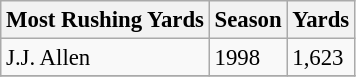<table class="wikitable" style="font-size: 95%;">
<tr>
<th>Most Rushing Yards</th>
<th>Season</th>
<th>Yards</th>
</tr>
<tr>
<td>J.J. Allen</td>
<td>1998</td>
<td>1,623</td>
</tr>
<tr>
</tr>
</table>
